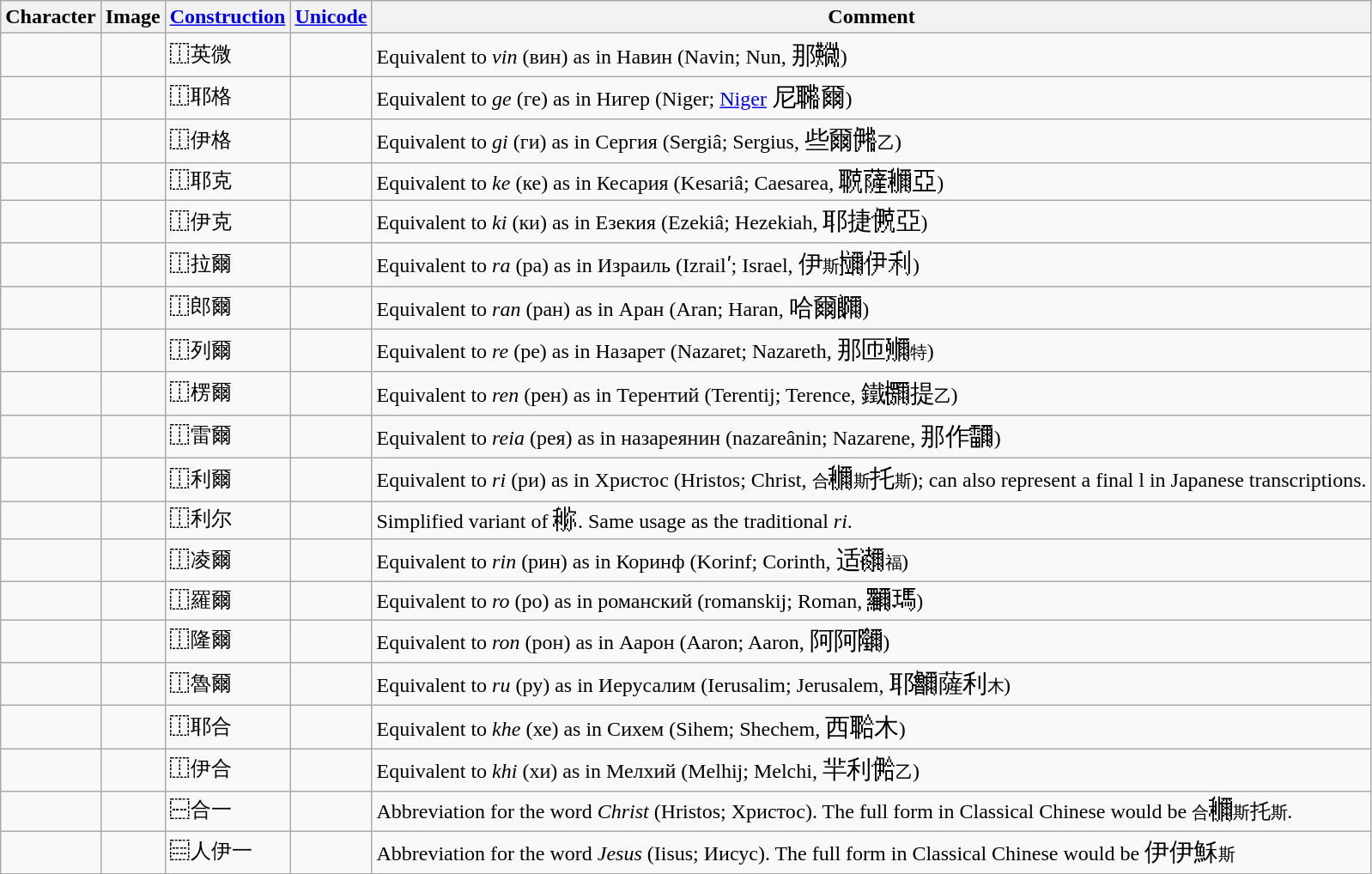<table class=wikitable>
<tr>
<th>Character</th>
<th>Image</th>
<th><a href='#'>Construction</a></th>
<th><a href='#'>Unicode</a></th>
<th>Comment</th>
</tr>
<tr>
<td></td>
<td></td>
<td>⿰英微</td>
<td> <br> </td>
<td>Equivalent to <em>vin</em> (вин) as in Навин (Navin; Nun, <big>那<span>鿦</span></big>)</td>
</tr>
<tr>
<td></td>
<td></td>
<td>⿰耶格</td>
<td> <br> </td>
<td>Equivalent to <em>ge</em> (ге) as in Нигер (Niger; <a href='#'>Niger</a> <big>尼<span>鿤</span>爾</big>)</td>
</tr>
<tr>
<td></td>
<td></td>
<td>⿰伊格</td>
<td> <br> </td>
<td>Equivalent to <em>gi</em> (ги) as in Сергия (Sergiâ; Sergius, <big>些爾<span>鿚</span></big><small>乙</small>)</td>
</tr>
<tr>
<td></td>
<td></td>
<td>⿰耶克</td>
<td> <br> </td>
<td>Equivalent to <em>ke</em> (ке) as in Кесария (Kesariâ; Caesarea, <big><span>鿣</span>薩<span>鿠</span>亞</big>)</td>
</tr>
<tr>
<td></td>
<td></td>
<td>⿰伊克</td>
<td> <br> </td>
<td>Equivalent to <em>ki</em> (ки) as in Езекия (Ezekiâ; Hezekiah, <big>耶捷<span>鿙</span>亞</big>)</td>
</tr>
<tr>
<td></td>
<td></td>
<td>⿰拉爾</td>
<td> <br> </td>
<td>Equivalent to <em>ra</em> (ра) as in Израиль (Izrailʹ; Israel, <big>伊</big><small>斯</small><big><span>鿜</span>伊利</big>)</td>
</tr>
<tr>
<td></td>
<td></td>
<td>⿰郎爾</td>
<td> <br> </td>
<td>Equivalent to <em>ran</em> (ран) as in Аран (Aran; Haran, <big>哈爾<span>鿥</span></big>)</td>
</tr>
<tr>
<td></td>
<td></td>
<td>⿰列爾</td>
<td> <br> </td>
<td>Equivalent to <em>re</em> (ре) as in Назарет (Nazaret; Nazareth, <big>那匝<span>鿞</span></big><small>特</small>)</td>
</tr>
<tr>
<td></td>
<td></td>
<td>⿰楞爾</td>
<td> <br> </td>
<td>Equivalent to <em>ren</em> (рен) as in Терентий (Terentij; Terence, <big>鐵<span>鿝</span>提</big><small>乙</small>)</td>
</tr>
<tr>
<td></td>
<td></td>
<td>⿰雷爾</td>
<td> <br> </td>
<td>Equivalent to <em>reia</em> (рея) as in назареянин (nazareânin; Nazarene, <big>那作<span>鿨</span></big>)</td>
</tr>
<tr>
<td></td>
<td></td>
<td>⿰利爾</td>
<td> <br> </td>
<td>Equivalent to <em>ri</em> (ри) as in Христос (Hristos; Christ, <small>合</small><big><span>鿠</span></big><small>斯</small><big>托</big><small>斯</small>); can also represent a final l in Japanese transcriptions.</td>
</tr>
<tr>
<td></td>
<td></td>
<td>⿰利尔</td>
<td> <br> </td>
<td>Simplified variant of <big><span>鿟</span></big>. Same usage as the traditional <em>ri</em>.</td>
</tr>
<tr>
<td></td>
<td></td>
<td>⿰凌爾</td>
<td> <br> </td>
<td>Equivalent to <em>rin</em> (рин) as in Коринф (Korinf; Corinth, <big>适<span>鿛</span></big><small>福</small>)</td>
</tr>
<tr>
<td></td>
<td></td>
<td>⿰羅爾</td>
<td> <br> </td>
<td>Equivalent to <em>ro</em> (ро) as in романский (romanskij; Roman, <big><span>鿡</span>瑪</big>)</td>
</tr>
<tr>
<td></td>
<td></td>
<td>⿰隆爾</td>
<td> <br> </td>
<td>Equivalent to <em>ron</em> (рон) as in Аарон (Aaron; Aaron, <big>阿阿<span>鿧</span></big>)</td>
</tr>
<tr>
<td></td>
<td></td>
<td>⿰魯爾</td>
<td> <br> </td>
<td>Equivalent to <em>ru</em> (ру) as in Иерусалим (Ierusalim; Jerusalem, <big>耶鿩薩<span>利</span></big><small>木</small>)</td>
</tr>
<tr>
<td></td>
<td></td>
<td>⿰耶合</td>
<td> <br> </td>
<td>Equivalent to <em>khe</em> (хе) as in Сихем (Sihem; Shechem, <big>西<span>鿢</span>木</big>)</td>
</tr>
<tr>
<td></td>
<td></td>
<td>⿰伊合</td>
<td> <br> </td>
<td>Equivalent to <em>khi</em> (хи) as in Мелхий (Melhij; Melchi, <big>羋利<span>鿘</span></big><small>乙</small>)</td>
</tr>
<tr>
<td></td>
<td></td>
<td>⿱合一</td>
<td> <br> </td>
<td>Abbreviation for the word <em>Christ</em> (Hristos; Христос). The full form in Classical Chinese would be <small>合</small><big><span>鿠</span></big><small>斯</small>托<small>斯</small>.</td>
</tr>
<tr>
<td></td>
<td></td>
<td>⿳人伊一</td>
<td> <br> </td>
<td>Abbreviation for the word <em>Jesus</em> (Iisus; Иисус). The full form in Classical Chinese would be <big>伊伊<span>穌</span></big><small>斯</small></td>
</tr>
</table>
